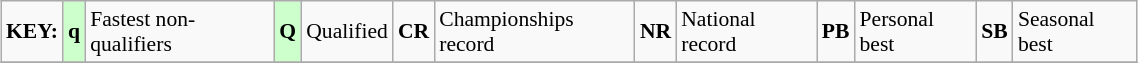<table class="wikitable" style="margin:0.5em auto; font-size:90%;position:relative;" width=60%>
<tr>
<td><strong>KEY:</strong></td>
<td bgcolor=ccffcc align=center><strong>q</strong></td>
<td>Fastest non-qualifiers</td>
<td bgcolor=ccffcc align=center><strong>Q</strong></td>
<td>Qualified</td>
<td align=center><strong>CR</strong></td>
<td>Championships record</td>
<td align=center><strong>NR</strong></td>
<td>National record</td>
<td align=center><strong>PB</strong></td>
<td>Personal best</td>
<td align=center><strong>SB</strong></td>
<td>Seasonal best</td>
</tr>
<tr>
</tr>
</table>
